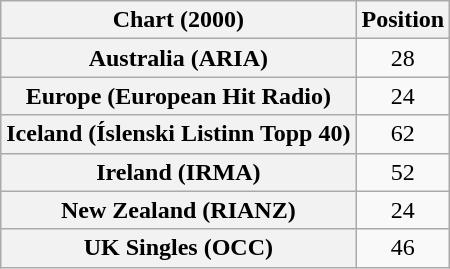<table class="wikitable sortable plainrowheaders" style="text-align:center">
<tr>
<th>Chart (2000)</th>
<th>Position</th>
</tr>
<tr>
<th scope="row">Australia (ARIA)</th>
<td>28</td>
</tr>
<tr>
<th scope="row">Europe (European Hit Radio)</th>
<td>24</td>
</tr>
<tr>
<th scope="row">Iceland (Íslenski Listinn Topp 40)</th>
<td>62</td>
</tr>
<tr>
<th scope="row">Ireland (IRMA)</th>
<td>52</td>
</tr>
<tr>
<th scope="row">New Zealand (RIANZ)</th>
<td>24</td>
</tr>
<tr>
<th scope="row">UK Singles (OCC)</th>
<td>46</td>
</tr>
</table>
